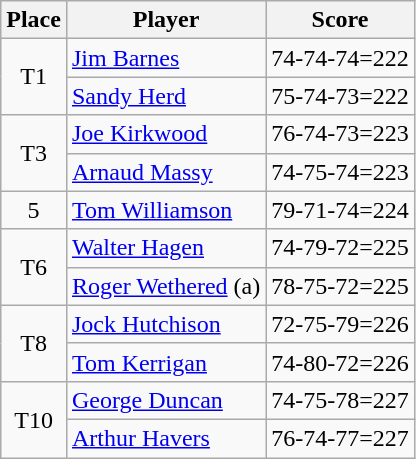<table class=wikitable>
<tr>
<th>Place</th>
<th>Player</th>
<th>Score</th>
</tr>
<tr>
<td rowspan=2 align=center>T1</td>
<td> <a href='#'>Jim Barnes</a></td>
<td>74-74-74=222</td>
</tr>
<tr>
<td> <a href='#'>Sandy Herd</a></td>
<td>75-74-73=222</td>
</tr>
<tr>
<td rowspan=2 align=center>T3</td>
<td> <a href='#'>Joe Kirkwood</a></td>
<td>76-74-73=223</td>
</tr>
<tr>
<td> <a href='#'>Arnaud Massy</a></td>
<td>74-75-74=223</td>
</tr>
<tr>
<td align=center>5</td>
<td> <a href='#'>Tom Williamson</a></td>
<td>79-71-74=224</td>
</tr>
<tr>
<td rowspan=2 align=center>T6</td>
<td> <a href='#'>Walter Hagen</a></td>
<td>74-79-72=225</td>
</tr>
<tr>
<td> <a href='#'>Roger Wethered</a> (a)</td>
<td>78-75-72=225</td>
</tr>
<tr>
<td rowspan=2 align=center>T8</td>
<td> <a href='#'>Jock Hutchison</a></td>
<td>72-75-79=226</td>
</tr>
<tr>
<td> <a href='#'>Tom Kerrigan</a></td>
<td>74-80-72=226</td>
</tr>
<tr>
<td rowspan=2 align=center>T10</td>
<td> <a href='#'>George Duncan</a></td>
<td>74-75-78=227</td>
</tr>
<tr>
<td> <a href='#'>Arthur Havers</a></td>
<td>76-74-77=227</td>
</tr>
</table>
